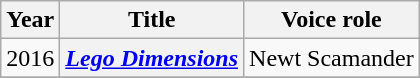<table class="wikitable plainrowheaders">
<tr>
<th>Year</th>
<th>Title</th>
<th>Voice role</th>
</tr>
<tr>
<td>2016</td>
<th scope="row"><em><a href='#'>Lego Dimensions</a></em></th>
<td>Newt Scamander</td>
</tr>
<tr>
</tr>
</table>
